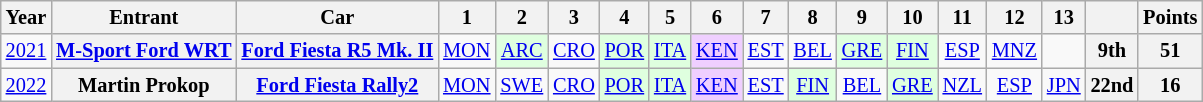<table class="wikitable" border="1" style="text-align:center; font-size:85%;">
<tr>
<th>Year</th>
<th>Entrant</th>
<th>Car</th>
<th>1</th>
<th>2</th>
<th>3</th>
<th>4</th>
<th>5</th>
<th>6</th>
<th>7</th>
<th>8</th>
<th>9</th>
<th>10</th>
<th>11</th>
<th>12</th>
<th>13</th>
<th></th>
<th>Points</th>
</tr>
<tr>
<td><a href='#'>2021</a></td>
<th nowrap><a href='#'>M-Sport Ford WRT</a></th>
<th nowrap><a href='#'>Ford Fiesta R5 Mk. II</a></th>
<td><a href='#'>MON</a></td>
<td style="background:#DFFFDF;"><a href='#'>ARC</a><br></td>
<td><a href='#'>CRO</a></td>
<td style="background:#DFFFDF;"><a href='#'>POR</a><br></td>
<td style="background:#DFFFDF;"><a href='#'>ITA</a><br></td>
<td style="background:#EFCFFF;"><a href='#'>KEN</a><br></td>
<td><a href='#'>EST</a></td>
<td><a href='#'>BEL</a></td>
<td style="background:#DFFFDF;"><a href='#'>GRE</a><br></td>
<td style="background:#DFFFDF;"><a href='#'>FIN</a><br></td>
<td><a href='#'>ESP</a></td>
<td><a href='#'>MNZ</a></td>
<td></td>
<th>9th</th>
<th>51</th>
</tr>
<tr>
<td><a href='#'>2022</a></td>
<th nowrap>Martin Prokop</th>
<th nowrap><a href='#'>Ford Fiesta Rally2</a></th>
<td><a href='#'>MON</a></td>
<td><a href='#'>SWE</a></td>
<td><a href='#'>CRO</a></td>
<td style="background:#DFFFDF;"><a href='#'>POR</a><br></td>
<td style="background:#DFFFDF;"><a href='#'>ITA</a><br></td>
<td style="background:#EFCFFF;"><a href='#'>KEN</a><br></td>
<td><a href='#'>EST</a></td>
<td style="background:#DFFFDF;"><a href='#'>FIN</a><br></td>
<td><a href='#'>BEL</a></td>
<td style="background:#DFFFDF;"><a href='#'>GRE</a><br></td>
<td><a href='#'>NZL</a></td>
<td><a href='#'>ESP</a></td>
<td><a href='#'>JPN</a></td>
<th>22nd</th>
<th>16</th>
</tr>
</table>
